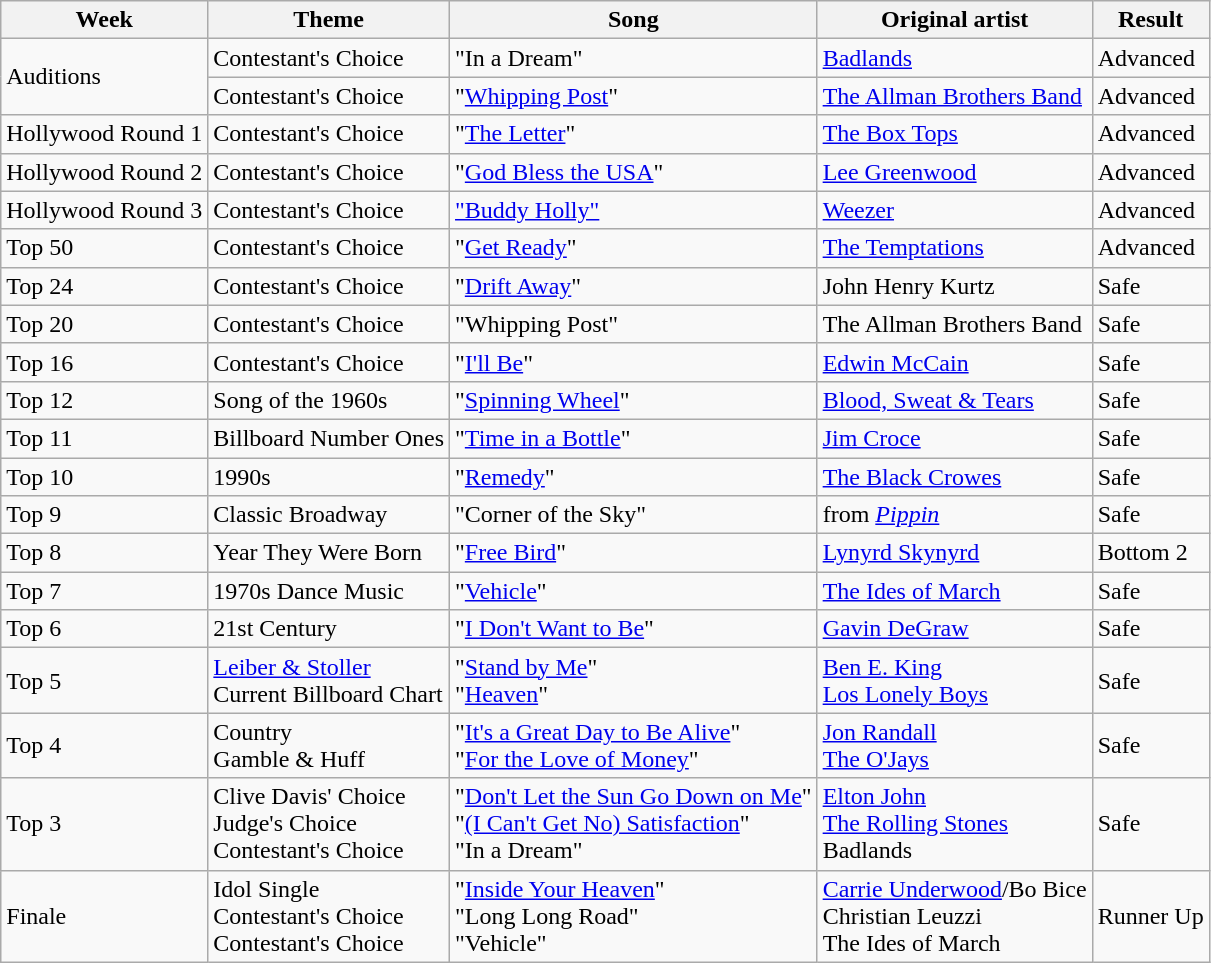<table class="wikitable">
<tr>
<th>Week</th>
<th>Theme</th>
<th>Song</th>
<th>Original artist</th>
<th>Result</th>
</tr>
<tr>
<td rowspan="2">Auditions</td>
<td>Contestant's Choice</td>
<td>"In a Dream"</td>
<td><a href='#'>Badlands</a></td>
<td>Advanced</td>
</tr>
<tr>
<td>Contestant's Choice</td>
<td>"<a href='#'>Whipping Post</a>"</td>
<td><a href='#'>The Allman Brothers Band</a></td>
<td>Advanced</td>
</tr>
<tr>
<td>Hollywood Round 1</td>
<td>Contestant's Choice</td>
<td>"<a href='#'>The Letter</a>"</td>
<td><a href='#'>The Box Tops</a></td>
<td>Advanced</td>
</tr>
<tr>
<td>Hollywood Round 2</td>
<td>Contestant's Choice</td>
<td>"<a href='#'>God Bless the USA</a>"</td>
<td><a href='#'>Lee Greenwood</a></td>
<td>Advanced</td>
</tr>
<tr>
<td>Hollywood Round 3</td>
<td>Contestant's Choice</td>
<td><a href='#'>"Buddy Holly"</a></td>
<td><a href='#'>Weezer</a></td>
<td>Advanced</td>
</tr>
<tr>
<td>Top 50</td>
<td>Contestant's Choice</td>
<td>"<a href='#'>Get Ready</a>"</td>
<td><a href='#'>The Temptations</a></td>
<td>Advanced</td>
</tr>
<tr>
<td>Top 24</td>
<td>Contestant's Choice</td>
<td>"<a href='#'>Drift Away</a>"</td>
<td>John Henry Kurtz</td>
<td>Safe</td>
</tr>
<tr>
<td>Top 20</td>
<td>Contestant's Choice</td>
<td>"Whipping Post"</td>
<td>The Allman Brothers Band</td>
<td>Safe</td>
</tr>
<tr>
<td>Top 16</td>
<td>Contestant's Choice</td>
<td>"<a href='#'>I'll Be</a>"</td>
<td><a href='#'>Edwin McCain</a></td>
<td>Safe</td>
</tr>
<tr>
<td>Top 12</td>
<td>Song of the 1960s</td>
<td>"<a href='#'>Spinning Wheel</a>"</td>
<td><a href='#'>Blood, Sweat & Tears</a></td>
<td>Safe</td>
</tr>
<tr>
<td>Top 11</td>
<td>Billboard Number Ones</td>
<td>"<a href='#'>Time in a Bottle</a>"</td>
<td><a href='#'>Jim Croce</a></td>
<td>Safe</td>
</tr>
<tr>
<td>Top 10</td>
<td>1990s</td>
<td>"<a href='#'>Remedy</a>"</td>
<td><a href='#'>The Black Crowes</a></td>
<td>Safe</td>
</tr>
<tr>
<td>Top 9</td>
<td>Classic Broadway</td>
<td>"Corner of the Sky"</td>
<td>from <em><a href='#'>Pippin</a></em></td>
<td>Safe</td>
</tr>
<tr>
<td>Top 8</td>
<td>Year They Were Born</td>
<td>"<a href='#'>Free Bird</a>"</td>
<td><a href='#'>Lynyrd Skynyrd</a></td>
<td>Bottom 2</td>
</tr>
<tr>
<td>Top 7</td>
<td>1970s Dance Music</td>
<td>"<a href='#'>Vehicle</a>"</td>
<td><a href='#'>The Ides of March</a></td>
<td>Safe</td>
</tr>
<tr>
<td>Top 6</td>
<td>21st Century</td>
<td>"<a href='#'>I Don't Want to Be</a>"</td>
<td><a href='#'>Gavin DeGraw</a></td>
<td>Safe</td>
</tr>
<tr>
<td>Top 5</td>
<td><a href='#'>Leiber & Stoller</a><br>Current Billboard Chart</td>
<td>"<a href='#'>Stand by Me</a>"<br>"<a href='#'>Heaven</a>"</td>
<td><a href='#'>Ben E. King</a><br><a href='#'>Los Lonely Boys</a></td>
<td>Safe</td>
</tr>
<tr>
<td>Top 4</td>
<td>Country<br>Gamble & Huff</td>
<td>"<a href='#'>It's a Great Day to Be Alive</a>"<br>"<a href='#'>For the Love of Money</a>"</td>
<td><a href='#'>Jon Randall</a><br><a href='#'>The O'Jays</a></td>
<td>Safe</td>
</tr>
<tr>
<td>Top 3</td>
<td>Clive Davis' Choice<br>Judge's Choice<br>Contestant's Choice</td>
<td>"<a href='#'>Don't Let the Sun Go Down on Me</a>"<br>"<a href='#'>(I Can't Get No) Satisfaction</a>"<br>"In a Dream"</td>
<td><a href='#'>Elton John</a><br><a href='#'>The Rolling Stones</a><br>Badlands</td>
<td>Safe</td>
</tr>
<tr>
<td>Finale</td>
<td>Idol Single<br>Contestant's Choice<br>Contestant's Choice</td>
<td>"<a href='#'>Inside Your Heaven</a>"<br>"Long Long Road"<br>"Vehicle"</td>
<td><a href='#'>Carrie Underwood</a>/Bo Bice<br>Christian Leuzzi<br>The Ides of March</td>
<td>Runner Up</td>
</tr>
</table>
